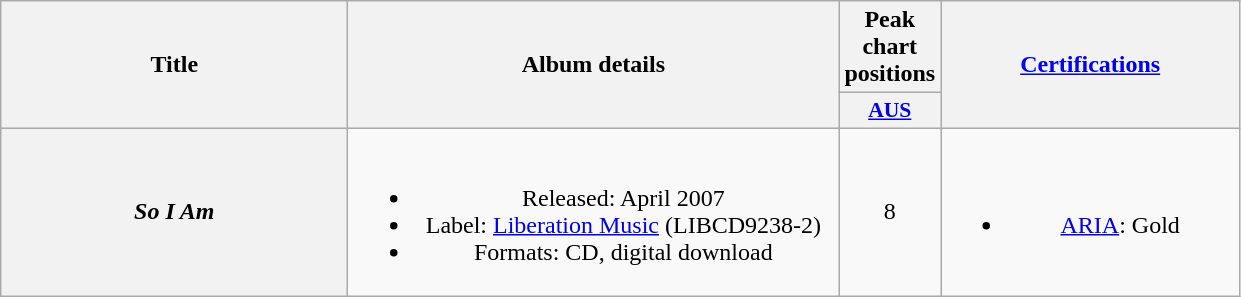<table class="wikitable plainrowheaders" style="text-align:center;">
<tr>
<th scope="col" rowspan="2" style="width:14em;">Title</th>
<th scope="col" rowspan="2" style="width:20em;">Album details</th>
<th scope="col" colspan="1">Peak chart positions</th>
<th scope="col" rowspan="2" style="width:12em;"><a href='#'>Certifications</a></th>
</tr>
<tr>
<th scope="col" style="width:3em;font-size:90%;"><a href='#'>AUS</a><br></th>
</tr>
<tr>
<th scope="row"><em>So I Am</em></th>
<td><br><ul><li>Released: April 2007</li><li>Label: <a href='#'>Liberation Music</a> (LIBCD9238-2)</li><li>Formats: CD, digital download</li></ul></td>
<td>8</td>
<td><br><ul><li><a href='#'>ARIA</a>: Gold</li></ul></td>
</tr>
</table>
